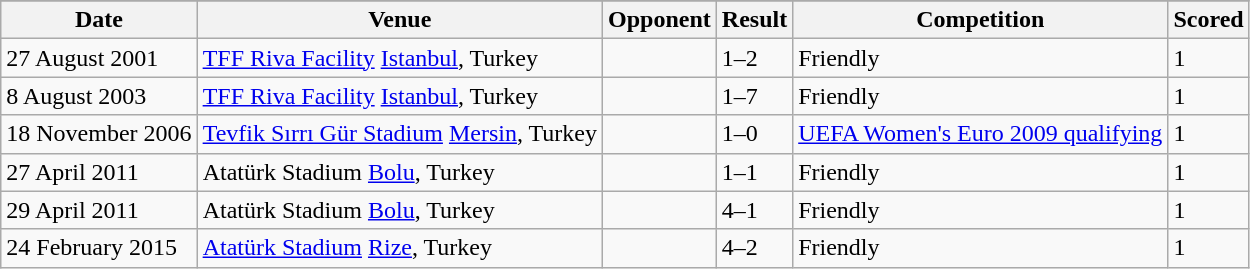<table class=wikitable>
<tr>
</tr>
<tr>
<th>Date</th>
<th>Venue</th>
<th>Opponent</th>
<th>Result</th>
<th>Competition</th>
<th>Scored</th>
</tr>
<tr>
<td>27 August 2001</td>
<td><a href='#'>TFF Riva Facility</a> <a href='#'>Istanbul</a>, Turkey</td>
<td></td>
<td>1–2</td>
<td>Friendly</td>
<td>1</td>
</tr>
<tr>
<td>8 August 2003</td>
<td><a href='#'>TFF Riva Facility</a> <a href='#'>Istanbul</a>, Turkey</td>
<td></td>
<td>1–7</td>
<td>Friendly</td>
<td>1</td>
</tr>
<tr>
<td>18 November 2006</td>
<td><a href='#'>Tevfik Sırrı Gür Stadium</a> <a href='#'>Mersin</a>, Turkey</td>
<td></td>
<td>1–0</td>
<td><a href='#'>UEFA Women's Euro 2009 qualifying</a></td>
<td>1</td>
</tr>
<tr>
<td>27 April 2011</td>
<td>Atatürk Stadium <a href='#'>Bolu</a>, Turkey</td>
<td></td>
<td>1–1</td>
<td>Friendly</td>
<td>1</td>
</tr>
<tr>
<td>29 April 2011</td>
<td>Atatürk Stadium <a href='#'>Bolu</a>, Turkey</td>
<td></td>
<td>4–1</td>
<td>Friendly</td>
<td>1</td>
</tr>
<tr>
<td>24 February 2015</td>
<td><a href='#'>Atatürk Stadium</a> <a href='#'>Rize</a>, Turkey</td>
<td></td>
<td>4–2</td>
<td>Friendly</td>
<td>1</td>
</tr>
</table>
